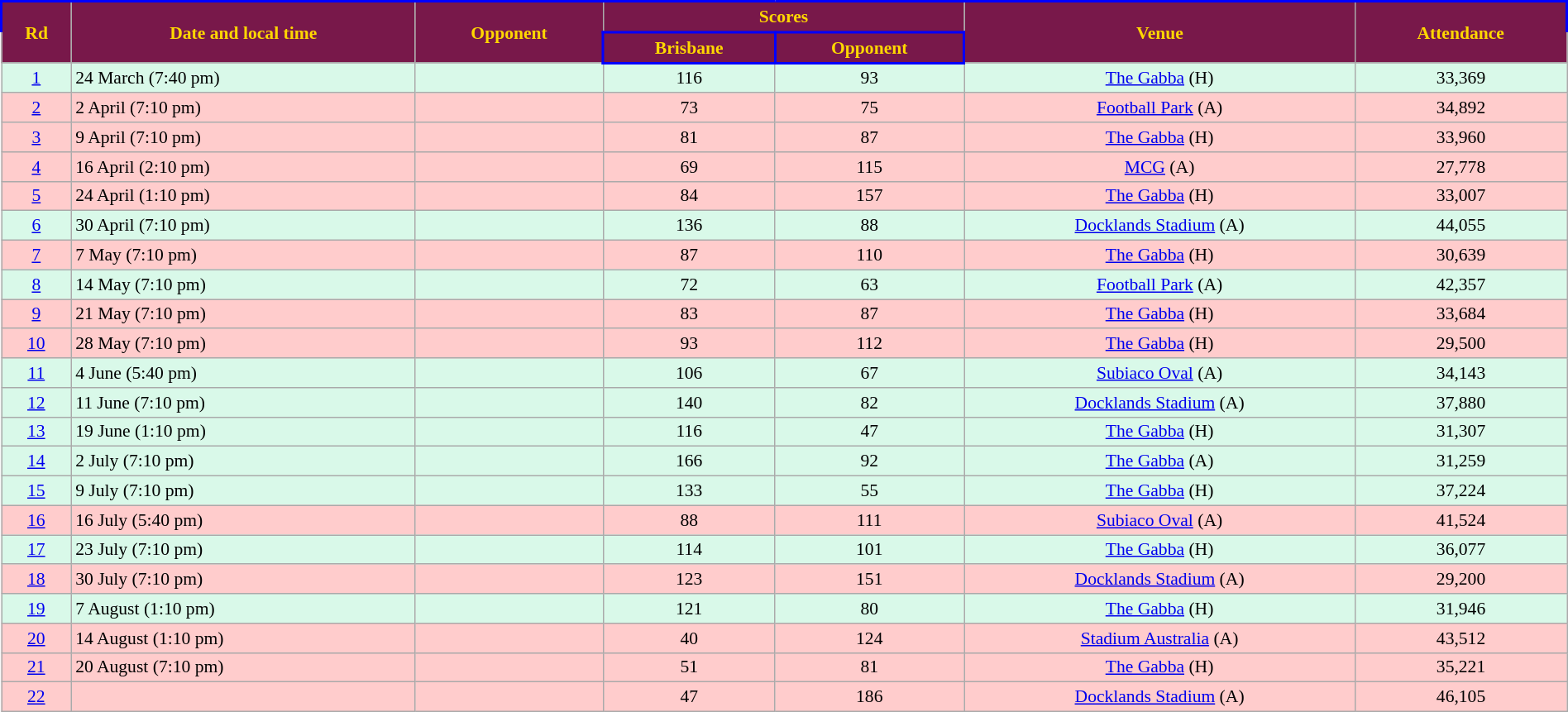<table class="wikitable" style="font-size:90%; text-align:center; width: 100%; margin-left: auto; margin-right: auto;">
<tr style="text-align:center; background:#78184A; color:gold; border: solid blue 2px; font-weight:bold">
<td rowspan=2><strong>Rd</strong></td>
<td rowspan=2><strong>Date and local time</strong></td>
<td rowspan=2><strong>Opponent</strong></td>
<td colspan=2><strong>Scores</strong></td>
<td rowspan=2><strong>Venue</strong></td>
<td rowspan=2><strong>Attendance</strong></td>
</tr>
<tr>
<th style="background:#78184A; color:gold; border: solid blue 2px">Brisbane</th>
<th style="background:#78184A; color:gold; border: solid blue 2px">Opponent</th>
</tr>
<tr style="background:#d9f9e9;">
<td><a href='#'>1</a></td>
<td align=left>24 March (7:40 pm)</td>
<td align=left></td>
<td>116</td>
<td>93</td>
<td><a href='#'>The Gabba</a> (H)</td>
<td>33,369</td>
</tr>
<tr style="background:#fcc;">
<td><a href='#'>2</a></td>
<td align=left>2 April (7:10 pm)</td>
<td align=left></td>
<td>73</td>
<td>75</td>
<td><a href='#'>Football Park</a> (A)</td>
<td>34,892</td>
</tr>
<tr style="background:#fcc;">
<td><a href='#'>3</a></td>
<td align=left>9 April (7:10 pm)</td>
<td align=left></td>
<td>81</td>
<td>87</td>
<td><a href='#'>The Gabba</a> (H)</td>
<td>33,960</td>
</tr>
<tr style="background:#fcc;">
<td><a href='#'>4</a></td>
<td align=left>16 April (2:10 pm)</td>
<td align=left></td>
<td>69</td>
<td>115</td>
<td><a href='#'>MCG</a> (A)</td>
<td>27,778</td>
</tr>
<tr style="background:#fcc;">
<td><a href='#'>5</a></td>
<td align=left>24 April (1:10 pm)</td>
<td align=left></td>
<td>84</td>
<td>157</td>
<td><a href='#'>The Gabba</a> (H)</td>
<td>33,007</td>
</tr>
<tr style="background:#d9f9e9;">
<td><a href='#'>6</a></td>
<td align=left>30 April (7:10 pm)</td>
<td align=left></td>
<td>136</td>
<td>88</td>
<td><a href='#'>Docklands Stadium</a> (A)</td>
<td>44,055</td>
</tr>
<tr style="background:#fcc;">
<td><a href='#'>7</a></td>
<td align=left>7 May (7:10 pm)</td>
<td align=left></td>
<td>87</td>
<td>110</td>
<td><a href='#'>The Gabba</a> (H)</td>
<td>30,639</td>
</tr>
<tr style="background:#d9f9e9;">
<td><a href='#'>8</a></td>
<td align=left>14 May (7:10 pm)</td>
<td align=left></td>
<td>72</td>
<td>63</td>
<td><a href='#'>Football Park</a> (A)</td>
<td>42,357</td>
</tr>
<tr style="background:#fcc;">
<td><a href='#'>9</a></td>
<td align=left>21 May (7:10 pm)</td>
<td align=left></td>
<td>83</td>
<td>87</td>
<td><a href='#'>The Gabba</a> (H)</td>
<td>33,684</td>
</tr>
<tr style="background:#fcc;">
<td><a href='#'>10</a></td>
<td align=left>28 May (7:10 pm)</td>
<td align=left></td>
<td>93</td>
<td>112</td>
<td><a href='#'>The Gabba</a> (H)</td>
<td>29,500</td>
</tr>
<tr style="background:#d9f9e9;">
<td><a href='#'>11</a></td>
<td align=left>4 June (5:40 pm)</td>
<td align=left></td>
<td>106</td>
<td>67</td>
<td><a href='#'>Subiaco Oval</a> (A)</td>
<td>34,143</td>
</tr>
<tr style="background:#d9f9e9;">
<td><a href='#'>12</a></td>
<td align=left>11 June (7:10 pm)</td>
<td align=left></td>
<td>140</td>
<td>82</td>
<td><a href='#'>Docklands Stadium</a> (A)</td>
<td>37,880</td>
</tr>
<tr style="background:#d9f9e9;">
<td><a href='#'>13</a></td>
<td align=left>19 June (1:10 pm)</td>
<td align=left></td>
<td>116</td>
<td>47</td>
<td><a href='#'>The Gabba</a> (H)</td>
<td>31,307</td>
</tr>
<tr style="background:#d9f9e9;">
<td><a href='#'>14</a></td>
<td align=left>2 July (7:10 pm)</td>
<td align=left></td>
<td>166</td>
<td>92</td>
<td><a href='#'>The Gabba</a> (A)</td>
<td>31,259</td>
</tr>
<tr style="background:#d9f9e9;">
<td><a href='#'>15</a></td>
<td align=left>9 July (7:10 pm)</td>
<td align=left></td>
<td>133</td>
<td>55</td>
<td><a href='#'>The Gabba</a> (H)</td>
<td>37,224</td>
</tr>
<tr style="background:#fcc;">
<td><a href='#'>16</a></td>
<td align=left>16 July (5:40 pm)</td>
<td align=left></td>
<td>88</td>
<td>111</td>
<td><a href='#'>Subiaco Oval</a> (A)</td>
<td>41,524</td>
</tr>
<tr style="background:#d9f9e9;">
<td><a href='#'>17</a></td>
<td align=left>23 July (7:10 pm)</td>
<td align=left></td>
<td>114</td>
<td>101</td>
<td><a href='#'>The Gabba</a> (H)</td>
<td>36,077</td>
</tr>
<tr style="background:#fcc;">
<td><a href='#'>18</a></td>
<td align=left>30 July (7:10 pm)</td>
<td align=left></td>
<td>123</td>
<td>151</td>
<td><a href='#'>Docklands Stadium</a> (A)</td>
<td>29,200</td>
</tr>
<tr style="background:#d9f9e9;">
<td><a href='#'>19</a></td>
<td align=left>7 August (1:10 pm)</td>
<td align=left></td>
<td>121</td>
<td>80</td>
<td><a href='#'>The Gabba</a> (H)</td>
<td>31,946</td>
</tr>
<tr style="background:#fcc;">
<td><a href='#'>20</a></td>
<td align=left>14 August (1:10 pm)</td>
<td align=left></td>
<td>40</td>
<td>124</td>
<td><a href='#'>Stadium Australia</a> (A)</td>
<td>43,512</td>
</tr>
<tr style="background:#fcc;">
<td><a href='#'>21</a></td>
<td align=left>20 August (7:10 pm)</td>
<td align=left></td>
<td>51</td>
<td>81</td>
<td><a href='#'>The Gabba</a> (H)</td>
<td>35,221</td>
</tr>
<tr style="background:#fcc;">
<td><a href='#'>22</a></td>
<td align=left></td>
<td align=left></td>
<td>47</td>
<td>186</td>
<td><a href='#'>Docklands Stadium</a> (A)</td>
<td>46,105</td>
</tr>
</table>
